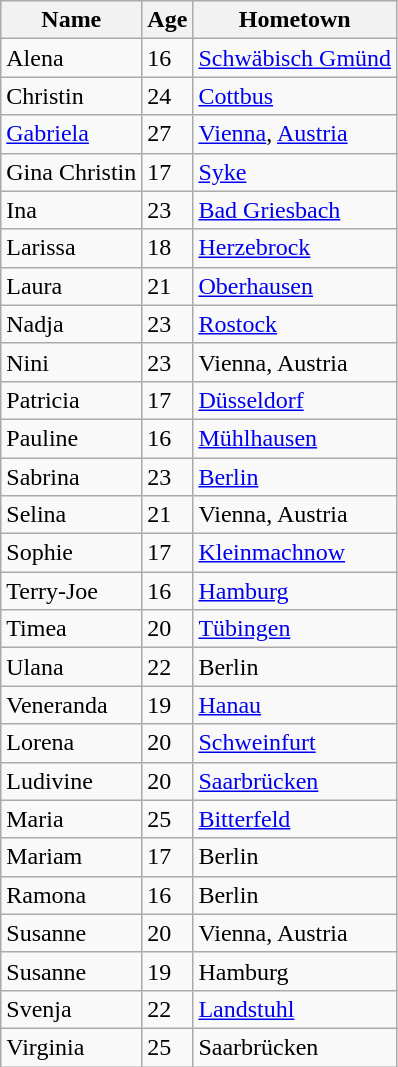<table class="wikitable">
<tr>
<th>Name</th>
<th>Age</th>
<th>Hometown</th>
</tr>
<tr>
<td>Alena</td>
<td>16</td>
<td><a href='#'>Schwäbisch Gmünd</a></td>
</tr>
<tr>
<td>Christin</td>
<td>24</td>
<td><a href='#'>Cottbus</a></td>
</tr>
<tr>
<td><a href='#'>Gabriela</a></td>
<td>27</td>
<td><a href='#'>Vienna</a>, <a href='#'>Austria</a></td>
</tr>
<tr>
<td>Gina Christin</td>
<td>17</td>
<td><a href='#'>Syke</a></td>
</tr>
<tr>
<td>Ina</td>
<td>23</td>
<td><a href='#'>Bad Griesbach</a></td>
</tr>
<tr>
<td>Larissa</td>
<td>18</td>
<td><a href='#'>Herzebrock</a></td>
</tr>
<tr>
<td>Laura</td>
<td>21</td>
<td><a href='#'>Oberhausen</a></td>
</tr>
<tr>
<td>Nadja</td>
<td>23</td>
<td><a href='#'>Rostock</a></td>
</tr>
<tr>
<td>Nini</td>
<td>23</td>
<td>Vienna, Austria</td>
</tr>
<tr>
<td>Patricia</td>
<td>17</td>
<td><a href='#'>Düsseldorf</a></td>
</tr>
<tr>
<td>Pauline</td>
<td>16</td>
<td><a href='#'>Mühlhausen</a></td>
</tr>
<tr>
<td>Sabrina</td>
<td>23</td>
<td><a href='#'>Berlin</a></td>
</tr>
<tr>
<td>Selina</td>
<td>21</td>
<td>Vienna, Austria</td>
</tr>
<tr>
<td>Sophie</td>
<td>17</td>
<td><a href='#'>Kleinmachnow</a></td>
</tr>
<tr>
<td>Terry-Joe</td>
<td>16</td>
<td><a href='#'>Hamburg</a></td>
</tr>
<tr>
<td>Timea</td>
<td>20</td>
<td><a href='#'>Tübingen</a></td>
</tr>
<tr>
<td>Ulana</td>
<td>22</td>
<td>Berlin</td>
</tr>
<tr>
<td>Veneranda</td>
<td>19</td>
<td><a href='#'>Hanau</a></td>
</tr>
<tr>
<td>Lorena</td>
<td>20</td>
<td><a href='#'>Schweinfurt</a></td>
</tr>
<tr>
<td>Ludivine</td>
<td>20</td>
<td><a href='#'>Saarbrücken</a></td>
</tr>
<tr>
<td>Maria</td>
<td>25</td>
<td><a href='#'>Bitterfeld</a></td>
</tr>
<tr>
<td>Mariam</td>
<td>17</td>
<td>Berlin</td>
</tr>
<tr>
<td>Ramona</td>
<td>16</td>
<td>Berlin</td>
</tr>
<tr>
<td>Susanne</td>
<td>20</td>
<td>Vienna, Austria</td>
</tr>
<tr>
<td>Susanne</td>
<td>19</td>
<td>Hamburg</td>
</tr>
<tr>
<td>Svenja</td>
<td>22</td>
<td><a href='#'>Landstuhl</a></td>
</tr>
<tr>
<td>Virginia</td>
<td>25</td>
<td>Saarbrücken</td>
</tr>
</table>
